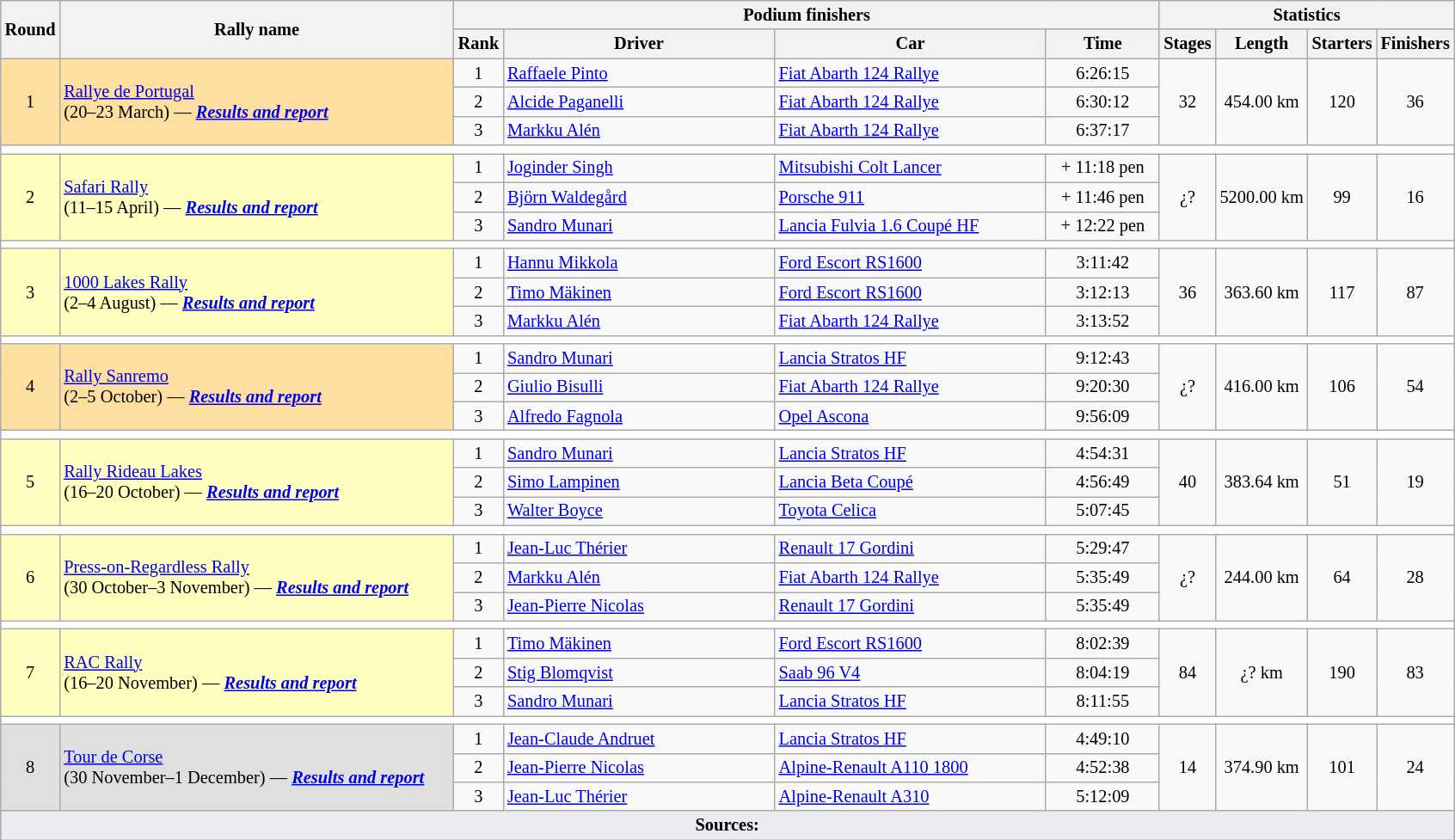<table class="wikitable" style="font-size:85%;">
<tr>
<th rowspan=2>Round</th>
<th style="width:22em" rowspan=2>Rally name</th>
<th colspan=4>Podium finishers</th>
<th colspan=4>Statistics</th>
</tr>
<tr>
<th>Rank</th>
<th style="width:15em">Driver</th>
<th style="width:15em">Car</th>
<th style="width:6em">Time</th>
<th>Stages</th>
<th>Length</th>
<th>Starters</th>
<th>Finishers</th>
</tr>
<tr>
<td style="background:#ffdf9f;" rowspan=3 align=center>1</td>
<td style="background:#ffdf9f;" rowspan=3> <a href='#'>Rallye de Portugal</a><br>(20–23 March) — <strong><em><a href='#'>Results and report</a></em></strong></td>
<td align=center>1</td>
<td> <a href='#'>Raffaele Pinto</a></td>
<td><a href='#'>Fiat Abarth 124 Rallye</a></td>
<td align=center>6:26:15</td>
<td rowspan=3 align=center>32</td>
<td rowspan=3 align=center>454.00 km</td>
<td rowspan=3 align=center>120</td>
<td rowspan=3 align=center>36</td>
</tr>
<tr>
<td align=center>2</td>
<td> <a href='#'>Alcide Paganelli</a></td>
<td><a href='#'>Fiat Abarth 124 Rallye</a></td>
<td align=center>6:30:12</td>
</tr>
<tr>
<td align=center>3</td>
<td> <a href='#'>Markku Alén</a></td>
<td><a href='#'>Fiat Abarth 124 Rallye</a></td>
<td align=center>6:37:17</td>
</tr>
<tr style="background:white;">
<td colspan="12"></td>
</tr>
<tr>
<td style="background:#ffffbf;" rowspan=3 align=center>2</td>
<td style="background:#ffffbf;" rowspan=3> <a href='#'>Safari Rally</a><br>(11–15 April) — <strong><em><a href='#'>Results and report</a></em></strong></td>
<td align=center>1</td>
<td> <a href='#'>Joginder Singh</a></td>
<td><a href='#'>Mitsubishi Colt Lancer</a></td>
<td align=center>+ 11:18 pen</td>
<td rowspan=3 align=center>¿?</td>
<td rowspan=3 align=center>5200.00 km</td>
<td rowspan=3 align=center>99</td>
<td rowspan=3 align=center>16</td>
</tr>
<tr>
<td align=center>2</td>
<td> <a href='#'>Björn Waldegård</a></td>
<td><a href='#'>Porsche 911</a></td>
<td align=center>+ 11:46 pen</td>
</tr>
<tr>
<td align=center>3</td>
<td> <a href='#'>Sandro Munari</a></td>
<td><a href='#'>Lancia Fulvia 1.6 Coupé HF</a></td>
<td align=center>+ 12:22 pen</td>
</tr>
<tr style="background:white;">
<td colspan="12"></td>
</tr>
<tr>
<td style="background:#ffffbf;" rowspan=3 align=center>3</td>
<td style="background:#ffffbf;" rowspan=3> <a href='#'>1000 Lakes Rally</a><br>(2–4 August) — <strong><em><a href='#'>Results and report</a></em></strong></td>
<td align=center>1</td>
<td> <a href='#'>Hannu Mikkola</a></td>
<td><a href='#'>Ford Escort RS1600</a></td>
<td align=center>3:11:42</td>
<td rowspan=3 align=center>36</td>
<td rowspan=3 align=center>363.60 km</td>
<td rowspan=3 align=center>117</td>
<td rowspan=3 align=center>87</td>
</tr>
<tr>
<td align=center>2</td>
<td> <a href='#'>Timo Mäkinen</a></td>
<td><a href='#'>Ford Escort RS1600</a></td>
<td align=center>3:12:13</td>
</tr>
<tr>
<td align=center>3</td>
<td> <a href='#'>Markku Alén</a></td>
<td><a href='#'>Fiat Abarth 124 Rallye</a></td>
<td align=center>3:13:52</td>
</tr>
<tr style="background:white;">
<td colspan="12"></td>
</tr>
<tr>
<td style="background:#ffdf9f;" rowspan=3 align=center>4</td>
<td style="background:#ffdf9f;" rowspan=3> <a href='#'>Rally Sanremo</a><br>(2–5 October) — <strong><em><a href='#'>Results and report</a></em></strong></td>
<td align=center>1</td>
<td> <a href='#'>Sandro Munari</a></td>
<td><a href='#'>Lancia Stratos HF</a></td>
<td align=center>9:12:43</td>
<td rowspan=3 align=center>¿?</td>
<td rowspan=3 align=center>416.00 km</td>
<td rowspan=3 align=center>106</td>
<td rowspan=3 align=center>54</td>
</tr>
<tr>
<td align=center>2</td>
<td> <a href='#'>Giulio Bisulli</a></td>
<td><a href='#'>Fiat Abarth 124 Rallye</a></td>
<td align=center>9:20:30</td>
</tr>
<tr>
<td align=center>3</td>
<td> <a href='#'>Alfredo Fagnola</a></td>
<td><a href='#'>Opel Ascona</a></td>
<td align=center>9:56:09</td>
</tr>
<tr style="background:white;">
<td colspan="12"></td>
</tr>
<tr>
<td style="background:#ffffbf;" rowspan=3 align=center>5</td>
<td style="background:#ffffbf;" rowspan=3> <a href='#'>Rally Rideau Lakes</a><br>(16–20 October) — <strong><em><a href='#'>Results and report</a></em></strong></td>
<td align=center>1</td>
<td> <a href='#'>Sandro Munari</a></td>
<td><a href='#'>Lancia Stratos HF</a></td>
<td align=center>4:54:31</td>
<td rowspan=3 align=center>40</td>
<td rowspan=3 align=center>383.64 km</td>
<td rowspan=3 align=center>51</td>
<td rowspan=3 align=center>19</td>
</tr>
<tr>
<td align=center>2</td>
<td> <a href='#'>Simo Lampinen</a></td>
<td><a href='#'>Lancia Beta Coupé</a></td>
<td align=center>4:56:49</td>
</tr>
<tr>
<td align=center>3</td>
<td> <a href='#'>Walter Boyce</a></td>
<td><a href='#'>Toyota Celica</a></td>
<td align=center>5:07:45</td>
</tr>
<tr style="background:white;">
<td colspan="12"></td>
</tr>
<tr>
<td style="background:#ffffbf;" rowspan=3 align=center>6</td>
<td style="background:#ffffbf;" rowspan=3> <a href='#'>Press-on-Regardless Rally</a><br>(30 October–3 November) — <strong><em><a href='#'>Results and report</a></em></strong></td>
<td align=center>1</td>
<td> <a href='#'>Jean-Luc Thérier</a></td>
<td><a href='#'>Renault 17 Gordini</a></td>
<td align=center>5:29:47</td>
<td rowspan=3 align=center>¿?</td>
<td rowspan=3 align=center>244.00 km</td>
<td rowspan=3 align=center>64</td>
<td rowspan=3 align=center>28</td>
</tr>
<tr>
<td align=center>2</td>
<td> <a href='#'>Markku Alén</a></td>
<td><a href='#'>Fiat Abarth 124 Rallye</a></td>
<td align=center>5:35:49</td>
</tr>
<tr>
<td align=center>3</td>
<td> <a href='#'>Jean-Pierre Nicolas</a></td>
<td><a href='#'>Renault 17 Gordini</a></td>
<td align=center>5:35:49</td>
</tr>
<tr style="background:white;">
<td colspan="12"></td>
</tr>
<tr>
<td style="background:#ffffbf;" rowspan=3 align=center>7</td>
<td style="background:#ffffbf;" rowspan=3> <a href='#'>RAC Rally</a><br>(16–20 November) — <strong><em><a href='#'>Results and report</a></em></strong></td>
<td align=center>1</td>
<td> <a href='#'>Timo Mäkinen</a></td>
<td><a href='#'>Ford Escort RS1600</a></td>
<td align=center>8:02:39</td>
<td rowspan=3 align=center>84</td>
<td rowspan=3 align=center>¿? km</td>
<td rowspan=3 align=center>190</td>
<td rowspan=3 align=center>83</td>
</tr>
<tr>
<td align=center>2</td>
<td> <a href='#'>Stig Blomqvist</a></td>
<td><a href='#'>Saab 96 V4</a></td>
<td align=center>8:04:19</td>
</tr>
<tr>
<td align=center>3</td>
<td> <a href='#'>Sandro Munari</a></td>
<td><a href='#'>Lancia Stratos HF</a></td>
<td align=center>8:11:55</td>
</tr>
<tr style="background:white;">
<td colspan="12"></td>
</tr>
<tr>
<td style="background:#dfdfdf;" rowspan=3 align=center>8</td>
<td style="background:#dfdfdf;" rowspan=3> <a href='#'>Tour de Corse</a><br>(30 November–1 December) — <strong><em><a href='#'>Results and report</a></em></strong></td>
<td align=center>1</td>
<td> <a href='#'>Jean-Claude Andruet</a></td>
<td><a href='#'>Lancia Stratos HF</a></td>
<td align=center>4:49:10</td>
<td rowspan=3 align=center>14</td>
<td rowspan=3 align=center>374.90 km</td>
<td rowspan=3 align=center>101</td>
<td rowspan=3 align=center>24</td>
</tr>
<tr>
<td align=center>2</td>
<td> <a href='#'>Jean-Pierre Nicolas</a></td>
<td><a href='#'>Alpine-Renault A110 1800</a></td>
<td align=center>4:52:38</td>
</tr>
<tr>
<td align=center>3</td>
<td> <a href='#'>Jean-Luc Thérier</a></td>
<td><a href='#'>Alpine-Renault A310</a></td>
<td align=center>5:12:09</td>
</tr>
<tr>
<td colspan="10" style="background-color:#EAECF0;text-align:center"><strong>Sources:</strong></td>
</tr>
</table>
